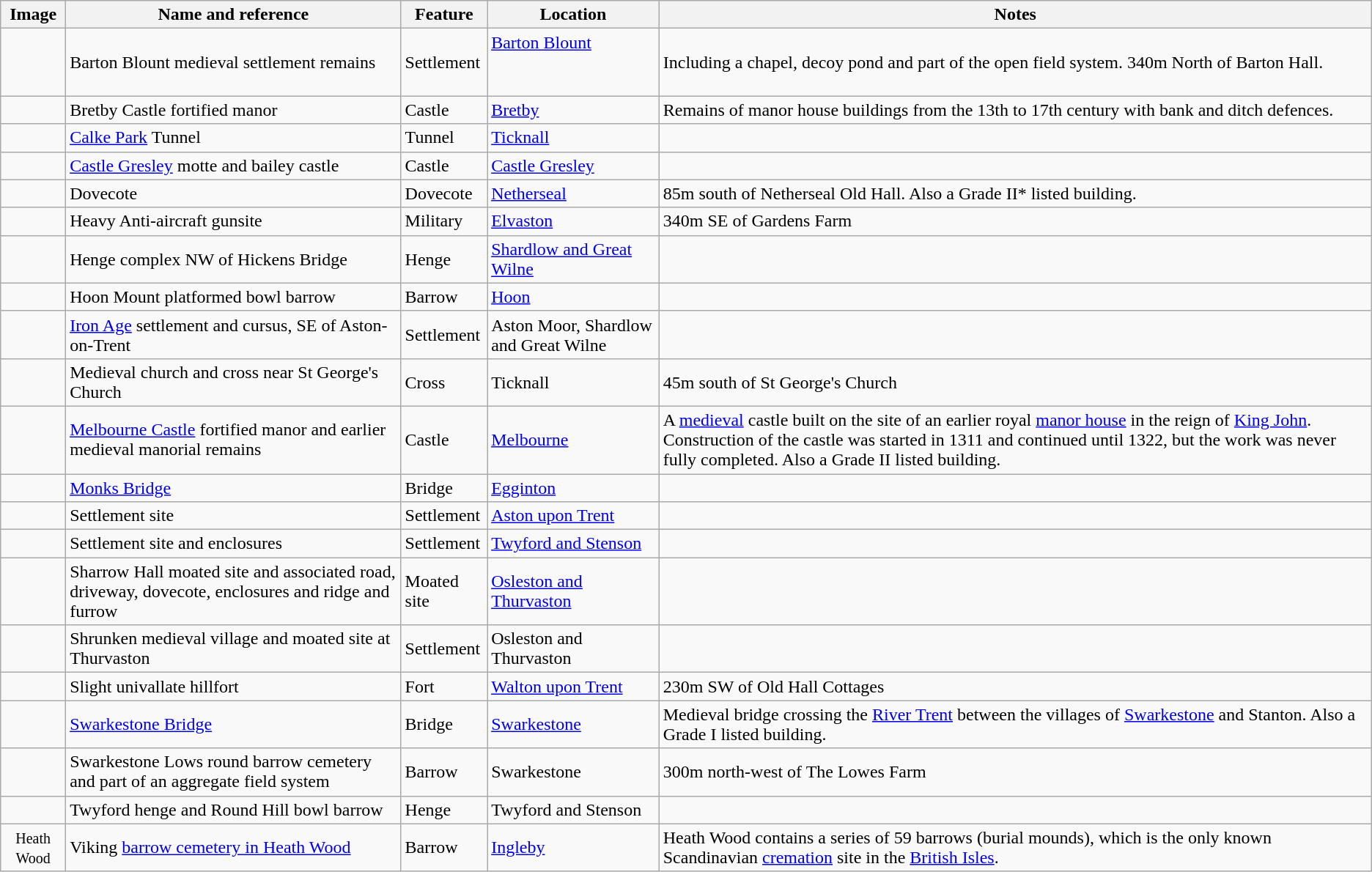<table class="wikitable sortable">
<tr>
<th>Image</th>
<th>Name and reference</th>
<th>Feature</th>
<th>Location</th>
<th>Notes</th>
</tr>
<tr>
<td></td>
<td>Barton Blount medieval settlement remains</td>
<td>Settlement</td>
<td><a href='#'>Barton Blount</a><br><br><br></td>
<td>Including a chapel, decoy pond and part of the open field system. 340m North of Barton Hall.</td>
</tr>
<tr>
<td></td>
<td>Bretby Castle fortified manor</td>
<td>Castle</td>
<td><a href='#'>Bretby</a><br></td>
<td>Remains of manor house buildings from the 13th to 17th century with bank and ditch defences.</td>
</tr>
<tr>
<td></td>
<td><a href='#'>Calke Park</a> Tunnel</td>
<td>Tunnel</td>
<td><a href='#'>Ticknall</a><br></td>
<td></td>
</tr>
<tr>
<td></td>
<td><a href='#'>Castle Gresley</a> motte and bailey castle</td>
<td>Castle</td>
<td><a href='#'>Castle Gresley</a><br></td>
<td></td>
</tr>
<tr>
<td></td>
<td>Dovecote</td>
<td>Dovecote</td>
<td><a href='#'>Netherseal</a><br></td>
<td>85m south of Netherseal Old Hall. Also a Grade II* listed building.</td>
</tr>
<tr>
<td></td>
<td>Heavy Anti-aircraft gunsite</td>
<td>Military</td>
<td><a href='#'>Elvaston</a><br></td>
<td>340m SE of Gardens Farm</td>
</tr>
<tr>
<td></td>
<td>Henge complex NW of Hickens Bridge</td>
<td>Henge</td>
<td><a href='#'>Shardlow and Great Wilne</a><br></td>
<td></td>
</tr>
<tr>
<td></td>
<td>Hoon Mount platformed bowl barrow</td>
<td>Barrow</td>
<td><a href='#'>Hoon</a><br></td>
<td></td>
</tr>
<tr>
<td></td>
<td><a href='#'>Iron Age</a> settlement and cursus, SE of Aston-on-Trent</td>
<td>Settlement</td>
<td>Aston Moor, Shardlow and Great Wilne<br></td>
<td></td>
</tr>
<tr>
<td></td>
<td>Medieval church and cross near St George's Church</td>
<td>Cross</td>
<td>Ticknall<br></td>
<td>45m south of St George's Church</td>
</tr>
<tr>
<td></td>
<td><a href='#'>Melbourne Castle</a> fortified manor and earlier medieval manorial remains</td>
<td>Castle</td>
<td><a href='#'>Melbourne</a><br></td>
<td>A <a href='#'>medieval</a> castle built on the site of an earlier royal <a href='#'>manor house</a> in the reign of <a href='#'>King John</a>. Construction of the castle was started in 1311 and continued until 1322, but the work was never fully completed. Also a Grade II listed building.</td>
</tr>
<tr>
<td></td>
<td><a href='#'>Monks Bridge</a></td>
<td>Bridge</td>
<td><a href='#'>Egginton</a><br></td>
<td></td>
</tr>
<tr>
<td></td>
<td>Settlement site</td>
<td>Settlement</td>
<td><a href='#'>Aston upon Trent</a><br></td>
<td></td>
</tr>
<tr>
<td></td>
<td>Settlement site and enclosures</td>
<td>Settlement</td>
<td><a href='#'>Twyford and Stenson</a><br></td>
<td></td>
</tr>
<tr>
<td></td>
<td>Sharrow Hall moated site and associated road, driveway, dovecote, enclosures and ridge and furrow</td>
<td>Moated site</td>
<td><a href='#'>Osleston and Thurvaston</a><br></td>
<td></td>
</tr>
<tr>
<td></td>
<td>Shrunken medieval village and moated site at Thurvaston</td>
<td>Settlement</td>
<td>Osleston and Thurvaston<br></td>
<td></td>
</tr>
<tr>
<td></td>
<td>Slight univallate hillfort</td>
<td>Fort</td>
<td><a href='#'>Walton upon Trent</a><br></td>
<td>230m SW of Old Hall Cottages</td>
</tr>
<tr>
<td></td>
<td><a href='#'>Swarkestone Bridge</a></td>
<td>Bridge</td>
<td><a href='#'>Swarkestone</a><br></td>
<td>Medieval bridge crossing the <a href='#'>River Trent</a> between the villages of <a href='#'>Swarkestone</a> and Stanton. Also a Grade I listed building.</td>
</tr>
<tr>
<td></td>
<td>Swarkestone Lows round barrow cemetery and part of an aggregate field system</td>
<td>Barrow</td>
<td>Swarkestone<br></td>
<td>300m north-west of The Lowes Farm</td>
</tr>
<tr>
<td></td>
<td>Twyford henge and Round Hill bowl barrow</td>
<td>Henge</td>
<td>Twyford and Stenson<br></td>
<td></td>
</tr>
<tr>
<td style="text-align: center;"><small>Heath Wood</small></td>
<td>Viking <a href='#'>barrow cemetery in Heath Wood</a></td>
<td>Barrow</td>
<td><a href='#'>Ingleby</a><br></td>
<td>Heath Wood contains a series of 59 barrows (burial mounds), which is the only known Scandinavian <a href='#'>cremation</a> site in the <a href='#'>British Isles</a>.</td>
</tr>
</table>
